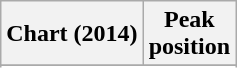<table class="wikitable sortable plainrowheaders">
<tr>
<th scope="col">Chart (2014)</th>
<th scope="col">Peak<br> position</th>
</tr>
<tr>
</tr>
<tr>
</tr>
<tr>
</tr>
<tr>
</tr>
<tr>
</tr>
<tr>
</tr>
<tr>
</tr>
<tr>
</tr>
<tr>
</tr>
<tr>
</tr>
<tr>
</tr>
<tr>
</tr>
<tr>
</tr>
<tr>
</tr>
</table>
